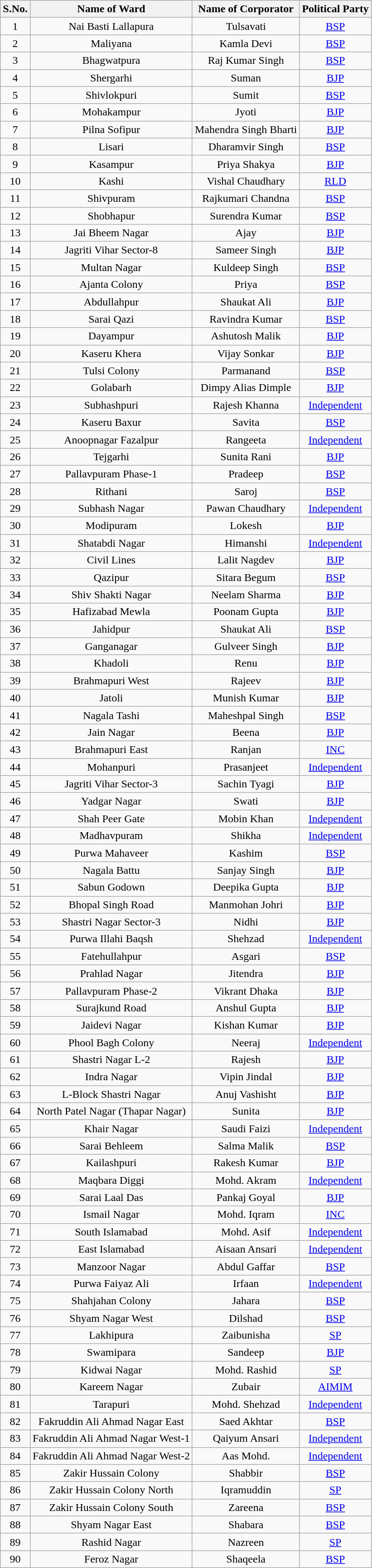<table class="wikitable sortable">
<tr>
<th style="padding-center:15px;">S.No.</th>
<th style="padding-center:15px;">Name of Ward</th>
<th style="padding-center:15px;">Name of Corporator</th>
<th style="padding-center:15px;">Political Party</th>
</tr>
<tr>
<td align="center">1</td>
<td align="center">Nai Basti Lallapura</td>
<td align="center">Tulsavati</td>
<td align="center"><a href='#'>BSP</a></td>
</tr>
<tr>
<td align="center">2</td>
<td align="center">Maliyana</td>
<td align="center">Kamla Devi</td>
<td align="center"><a href='#'>BSP</a></td>
</tr>
<tr>
<td align="center">3</td>
<td align="center">Bhagwatpura</td>
<td align="center">Raj Kumar Singh</td>
<td align="center"><a href='#'>BSP</a></td>
</tr>
<tr>
<td align="center">4</td>
<td align="center">Shergarhi</td>
<td align="center">Suman</td>
<td align="center"><a href='#'>BJP</a></td>
</tr>
<tr>
<td align="center">5</td>
<td align="center">Shivlokpuri</td>
<td align="center">Sumit</td>
<td align="center"><a href='#'>BSP</a></td>
</tr>
<tr>
<td align="center">6</td>
<td align="center">Mohakampur</td>
<td align="center">Jyoti</td>
<td align="center"><a href='#'>BJP</a></td>
</tr>
<tr>
<td align="center">7</td>
<td align="center">Pilna Sofipur</td>
<td align="center">Mahendra Singh Bharti</td>
<td align="center"><a href='#'>BJP</a></td>
</tr>
<tr>
<td align="center">8</td>
<td align="center">Lisari</td>
<td align="center">Dharamvir Singh</td>
<td align="center"><a href='#'>BSP</a></td>
</tr>
<tr>
<td align="center">9</td>
<td align="center">Kasampur</td>
<td align="center">Priya Shakya</td>
<td align="center"><a href='#'>BJP</a></td>
</tr>
<tr>
<td align="center">10</td>
<td align="center">Kashi</td>
<td align="center">Vishal Chaudhary</td>
<td align="center"><a href='#'>RLD</a></td>
</tr>
<tr>
<td align="center">11</td>
<td align="center">Shivpuram</td>
<td align="center">Rajkumari Chandna</td>
<td align="center"><a href='#'>BSP</a></td>
</tr>
<tr>
<td align="center">12</td>
<td align="center">Shobhapur</td>
<td align="center">Surendra Kumar</td>
<td align="center"><a href='#'>BSP</a></td>
</tr>
<tr>
<td align="center">13</td>
<td align="center">Jai Bheem Nagar</td>
<td align="center">Ajay</td>
<td align="center"><a href='#'>BJP</a></td>
</tr>
<tr>
<td align="center">14</td>
<td align="center">Jagriti Vihar Sector-8</td>
<td align="center">Sameer Singh</td>
<td align="center"><a href='#'>BJP</a></td>
</tr>
<tr>
<td align="center">15</td>
<td align="center">Multan Nagar</td>
<td align="center">Kuldeep Singh</td>
<td align="center"><a href='#'>BSP</a></td>
</tr>
<tr>
<td align="center">16</td>
<td align="center">Ajanta Colony</td>
<td align="center">Priya</td>
<td align="center"><a href='#'>BSP</a></td>
</tr>
<tr>
<td align="center">17</td>
<td align="center">Abdullahpur</td>
<td align="center">Shaukat Ali</td>
<td align="center"><a href='#'>BJP</a></td>
</tr>
<tr>
<td align="center">18</td>
<td align="center">Sarai Qazi</td>
<td align="center">Ravindra Kumar</td>
<td align="center"><a href='#'>BSP</a></td>
</tr>
<tr>
<td align="center">19</td>
<td align="center">Dayampur</td>
<td align="center">Ashutosh Malik</td>
<td align="center"><a href='#'>BJP</a></td>
</tr>
<tr>
<td align="center">20</td>
<td align="center">Kaseru Khera</td>
<td align="center">Vijay Sonkar</td>
<td align="center"><a href='#'>BJP</a></td>
</tr>
<tr>
<td align="center">21</td>
<td align="center">Tulsi Colony</td>
<td align="center">Parmanand</td>
<td align="center"><a href='#'>BSP</a></td>
</tr>
<tr>
<td align="center">22</td>
<td align="center">Golabarh</td>
<td align="center">Dimpy Alias Dimple</td>
<td align="center"><a href='#'>BJP</a></td>
</tr>
<tr>
<td align="center">23</td>
<td align="center">Subhashpuri</td>
<td align="center">Rajesh Khanna</td>
<td align="center"><a href='#'>Independent</a></td>
</tr>
<tr>
<td align="center">24</td>
<td align="center">Kaseru Baxur</td>
<td align="center">Savita</td>
<td align="center"><a href='#'>BSP</a></td>
</tr>
<tr>
<td align="center">25</td>
<td align="center">Anoopnagar Fazalpur</td>
<td align="center">Rangeeta</td>
<td align="center"><a href='#'>Independent</a></td>
</tr>
<tr>
<td align="center">26</td>
<td align="center">Tejgarhi</td>
<td align="center">Sunita Rani</td>
<td align="center"><a href='#'>BJP</a></td>
</tr>
<tr>
<td align="center">27</td>
<td align="center">Pallavpuram Phase-1</td>
<td align="center">Pradeep</td>
<td align="center"><a href='#'>BSP</a></td>
</tr>
<tr>
<td align="center">28</td>
<td align="center">Rithani</td>
<td align="center">Saroj</td>
<td align="center"><a href='#'>BSP</a></td>
</tr>
<tr>
<td align="center">29</td>
<td align="center">Subhash Nagar</td>
<td align="center">Pawan Chaudhary</td>
<td align="center"><a href='#'>Independent</a></td>
</tr>
<tr>
<td align="center">30</td>
<td align="center">Modipuram</td>
<td align="center">Lokesh</td>
<td align="center"><a href='#'>BJP</a></td>
</tr>
<tr>
<td align="center">31</td>
<td align="center">Shatabdi Nagar</td>
<td align="center">Himanshi</td>
<td align="center"><a href='#'>Independent</a></td>
</tr>
<tr>
<td align="center">32</td>
<td align="center">Civil Lines</td>
<td align="center">Lalit Nagdev</td>
<td align="center"><a href='#'>BJP</a></td>
</tr>
<tr>
<td align="center">33</td>
<td align="center">Qazipur</td>
<td align="center">Sitara Begum</td>
<td align="center"><a href='#'>BSP</a></td>
</tr>
<tr>
<td align="center">34</td>
<td align="center">Shiv Shakti Nagar</td>
<td align="center">Neelam Sharma</td>
<td align="center"><a href='#'>BJP</a></td>
</tr>
<tr>
<td align="center">35</td>
<td align="center">Hafizabad Mewla</td>
<td align="center">Poonam Gupta</td>
<td align="center"><a href='#'>BJP</a></td>
</tr>
<tr>
<td align="center">36</td>
<td align="center">Jahidpur</td>
<td align="center">Shaukat Ali</td>
<td align="center"><a href='#'>BSP</a></td>
</tr>
<tr>
<td align="center">37</td>
<td align="center">Ganganagar</td>
<td align="center">Gulveer Singh</td>
<td align="center"><a href='#'>BJP</a></td>
</tr>
<tr>
<td align="center">38</td>
<td align="center">Khadoli</td>
<td align="center">Renu</td>
<td align="center"><a href='#'>BJP</a></td>
</tr>
<tr>
<td align="center">39</td>
<td align="center">Brahmapuri West</td>
<td align="center">Rajeev</td>
<td align="center"><a href='#'>BJP</a></td>
</tr>
<tr>
<td align="center">40</td>
<td align="center">Jatoli</td>
<td align="center">Munish Kumar</td>
<td align="center"><a href='#'>BJP</a></td>
</tr>
<tr>
<td align="center">41</td>
<td align="center">Nagala Tashi</td>
<td align="center">Maheshpal Singh</td>
<td align="center"><a href='#'>BSP</a></td>
</tr>
<tr>
<td align="center">42</td>
<td align="center">Jain Nagar</td>
<td align="center">Beena</td>
<td align="center"><a href='#'>BJP</a></td>
</tr>
<tr>
<td align="center">43</td>
<td align="center">Brahmapuri East</td>
<td align="center">Ranjan</td>
<td align="center"><a href='#'>INC</a></td>
</tr>
<tr>
<td align="center">44</td>
<td align="center">Mohanpuri</td>
<td align="center">Prasanjeet</td>
<td align="center"><a href='#'>Independent</a></td>
</tr>
<tr>
<td align="center">45</td>
<td align="center">Jagriti Vihar Sector-3</td>
<td align="center">Sachin Tyagi</td>
<td align="center"><a href='#'>BJP</a></td>
</tr>
<tr>
<td align="center">46</td>
<td align="center">Yadgar Nagar</td>
<td align="center">Swati</td>
<td align="center"><a href='#'>BJP</a></td>
</tr>
<tr>
<td align="center">47</td>
<td align="center">Shah Peer Gate</td>
<td align="center">Mobin Khan</td>
<td align="center"><a href='#'>Independent</a></td>
</tr>
<tr>
<td align="center">48</td>
<td align="center">Madhavpuram</td>
<td align="center">Shikha</td>
<td align="center"><a href='#'>Independent</a></td>
</tr>
<tr>
<td align="center">49</td>
<td align="center">Purwa Mahaveer</td>
<td align="center">Kashim</td>
<td align="center"><a href='#'>BSP</a></td>
</tr>
<tr>
<td align="center">50</td>
<td align="center">Nagala Battu</td>
<td align="center">Sanjay Singh</td>
<td align="center"><a href='#'>BJP</a></td>
</tr>
<tr>
<td align="center">51</td>
<td align="center">Sabun Godown</td>
<td align="center">Deepika Gupta</td>
<td align="center"><a href='#'>BJP</a></td>
</tr>
<tr>
<td align="center">52</td>
<td align="center">Bhopal Singh Road</td>
<td align="center">Manmohan Johri</td>
<td align="center"><a href='#'>BJP</a></td>
</tr>
<tr>
<td align="center">53</td>
<td align="center">Shastri Nagar Sector-3</td>
<td align="center">Nidhi</td>
<td align="center"><a href='#'>BJP</a></td>
</tr>
<tr>
<td align="center">54</td>
<td align="center">Purwa Illahi Baqsh</td>
<td align="center">Shehzad</td>
<td align="center"><a href='#'>Independent</a></td>
</tr>
<tr>
<td align="center">55</td>
<td align="center">Fatehullahpur</td>
<td align="center">Asgari</td>
<td align="center"><a href='#'>BSP</a></td>
</tr>
<tr>
<td align="center">56</td>
<td align="center">Prahlad Nagar</td>
<td align="center">Jitendra</td>
<td align="center"><a href='#'>BJP</a></td>
</tr>
<tr>
<td align="center">57</td>
<td align="center">Pallavpuram Phase-2</td>
<td align="center">Vikrant Dhaka</td>
<td align="center"><a href='#'>BJP</a></td>
</tr>
<tr>
<td align="center">58</td>
<td align="center">Surajkund Road</td>
<td align="center">Anshul Gupta</td>
<td align="center"><a href='#'>BJP</a></td>
</tr>
<tr>
<td align="center">59</td>
<td align="center">Jaidevi Nagar</td>
<td align="center">Kishan Kumar</td>
<td align="center"><a href='#'>BJP</a></td>
</tr>
<tr>
<td align="center">60</td>
<td align="center">Phool Bagh Colony</td>
<td align="center">Neeraj</td>
<td align="center"><a href='#'>Independent</a></td>
</tr>
<tr>
<td align="center">61</td>
<td align="center">Shastri Nagar L-2</td>
<td align="center">Rajesh</td>
<td align="center"><a href='#'>BJP</a></td>
</tr>
<tr>
<td align="center">62</td>
<td align="center">Indra Nagar</td>
<td align="center">Vipin Jindal</td>
<td align="center"><a href='#'>BJP</a></td>
</tr>
<tr>
<td align="center">63</td>
<td align="center">L-Block Shastri Nagar</td>
<td align="center">Anuj Vashisht</td>
<td align="center"><a href='#'>BJP</a></td>
</tr>
<tr>
<td align="center">64</td>
<td align="center">North Patel Nagar (Thapar Nagar)</td>
<td align="center">Sunita</td>
<td align="center"><a href='#'>BJP</a></td>
</tr>
<tr>
<td align="center">65</td>
<td align="center">Khair Nagar</td>
<td align="center">Saudi Faizi</td>
<td align="center"><a href='#'>Independent</a></td>
</tr>
<tr>
<td align="center">66</td>
<td align="center">Sarai Behleem</td>
<td align="center">Salma Malik</td>
<td align="center"><a href='#'>BSP</a></td>
</tr>
<tr>
<td align="center">67</td>
<td align="center">Kailashpuri</td>
<td align="center">Rakesh Kumar</td>
<td align="center"><a href='#'>BJP</a></td>
</tr>
<tr>
<td align="center">68</td>
<td align="center">Maqbara Diggi</td>
<td align="center">Mohd. Akram</td>
<td align="center"><a href='#'>Independent</a></td>
</tr>
<tr>
<td align="center">69</td>
<td align="center">Sarai Laal Das</td>
<td align="center">Pankaj Goyal</td>
<td align="center"><a href='#'>BJP</a></td>
</tr>
<tr>
<td align="center">70</td>
<td align="center">Ismail Nagar</td>
<td align="center">Mohd. Iqram</td>
<td align="center"><a href='#'>INC</a></td>
</tr>
<tr>
<td align="center">71</td>
<td align="center">South Islamabad</td>
<td align="center">Mohd. Asif</td>
<td align="center"><a href='#'>Independent</a></td>
</tr>
<tr>
<td align="center">72</td>
<td align="center">East Islamabad</td>
<td align="center">Aisaan Ansari</td>
<td align="center"><a href='#'>Independent</a></td>
</tr>
<tr>
<td align="center">73</td>
<td align="center">Manzoor Nagar</td>
<td align="center">Abdul Gaffar</td>
<td align="center"><a href='#'>BSP</a></td>
</tr>
<tr>
<td align="center">74</td>
<td align="center">Purwa Faiyaz Ali</td>
<td align="center">Irfaan</td>
<td align="center"><a href='#'>Independent</a></td>
</tr>
<tr>
<td align="center">75</td>
<td align="center">Shahjahan Colony</td>
<td align="center">Jahara</td>
<td align="center"><a href='#'>BSP</a></td>
</tr>
<tr>
<td align="center">76</td>
<td align="center">Shyam Nagar West</td>
<td align="center">Dilshad</td>
<td align="center"><a href='#'>BSP</a></td>
</tr>
<tr>
<td align="center">77</td>
<td align="center">Lakhipura</td>
<td align="center">Zaibunisha</td>
<td align="center"><a href='#'>SP</a></td>
</tr>
<tr>
<td align="center">78</td>
<td align="center">Swamipara</td>
<td align="center">Sandeep</td>
<td align="center"><a href='#'>BJP</a></td>
</tr>
<tr>
<td align="center">79</td>
<td align="center">Kidwai Nagar</td>
<td align="center">Mohd. Rashid</td>
<td align="center"><a href='#'>SP</a></td>
</tr>
<tr>
<td align="center">80</td>
<td align="center">Kareem Nagar</td>
<td align="center">Zubair</td>
<td align="center"><a href='#'>AIMIM</a></td>
</tr>
<tr>
<td align="center">81</td>
<td align="center">Tarapuri</td>
<td align="center">Mohd. Shehzad</td>
<td align="center"><a href='#'>Independent</a></td>
</tr>
<tr>
<td align="center">82</td>
<td align="center">Fakruddin Ali Ahmad Nagar East</td>
<td align="center">Saed Akhtar</td>
<td align="center"><a href='#'>BSP</a></td>
</tr>
<tr>
<td align="center">83</td>
<td align="center">Fakruddin Ali Ahmad Nagar West-1</td>
<td align="center">Qaiyum Ansari</td>
<td align="center"><a href='#'>Independent</a></td>
</tr>
<tr>
<td align="center">84</td>
<td align="center">Fakruddin Ali Ahmad Nagar West-2</td>
<td align="center">Aas Mohd.</td>
<td align="center"><a href='#'>Independent</a></td>
</tr>
<tr>
<td align="center">85</td>
<td align="center">Zakir Hussain Colony</td>
<td align="center">Shabbir</td>
<td align="center"><a href='#'>BSP</a></td>
</tr>
<tr>
<td align="center">86</td>
<td align="center">Zakir Hussain Colony North</td>
<td align="center">Iqramuddin</td>
<td align="center"><a href='#'>SP</a></td>
</tr>
<tr>
<td align="center">87</td>
<td align="center">Zakir Hussain Colony South</td>
<td align="center">Zareena</td>
<td align="center"><a href='#'>BSP</a></td>
</tr>
<tr>
<td align="center">88</td>
<td align="center">Shyam Nagar East</td>
<td align="center">Shabara</td>
<td align="center"><a href='#'>BSP</a></td>
</tr>
<tr>
<td align="center">89</td>
<td align="center">Rashid Nagar</td>
<td align="center">Nazreen</td>
<td align="center"><a href='#'>SP</a></td>
</tr>
<tr>
<td align="center">90</td>
<td align="center">Feroz Nagar</td>
<td align="center">Shaqeela</td>
<td align="center"><a href='#'>BSP</a></td>
</tr>
</table>
